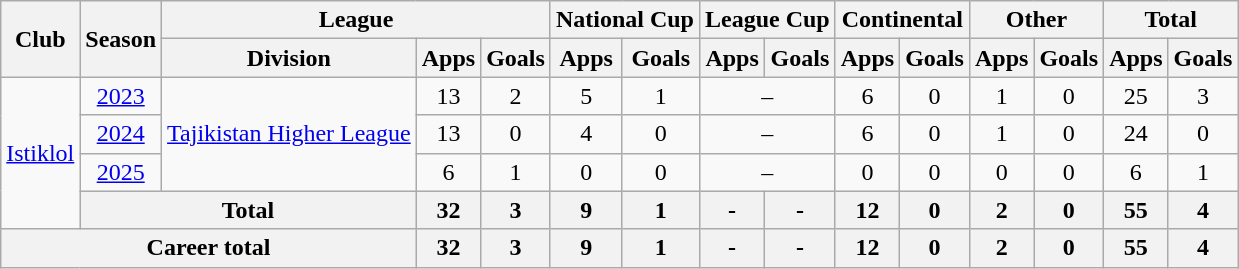<table class="wikitable" style="text-align: center">
<tr>
<th rowspan="2">Club</th>
<th rowspan="2">Season</th>
<th colspan="3">League</th>
<th colspan="2">National Cup</th>
<th colspan="2">League Cup</th>
<th colspan="2">Continental</th>
<th colspan="2">Other</th>
<th colspan="2">Total</th>
</tr>
<tr>
<th>Division</th>
<th>Apps</th>
<th>Goals</th>
<th>Apps</th>
<th>Goals</th>
<th>Apps</th>
<th>Goals</th>
<th>Apps</th>
<th>Goals</th>
<th>Apps</th>
<th>Goals</th>
<th>Apps</th>
<th>Goals</th>
</tr>
<tr>
<td rowspan="4"><a href='#'>Istiklol</a></td>
<td><a href='#'>2023</a></td>
<td rowspan="3"><a href='#'>Tajikistan Higher League</a></td>
<td>13</td>
<td>2</td>
<td>5</td>
<td>1</td>
<td colspan="2">–</td>
<td>6</td>
<td>0</td>
<td>1</td>
<td>0</td>
<td>25</td>
<td>3</td>
</tr>
<tr>
<td><a href='#'>2024</a></td>
<td>13</td>
<td>0</td>
<td>4</td>
<td>0</td>
<td colspan="2">–</td>
<td>6</td>
<td>0</td>
<td>1</td>
<td>0</td>
<td>24</td>
<td>0</td>
</tr>
<tr>
<td><a href='#'>2025</a></td>
<td>6</td>
<td>1</td>
<td>0</td>
<td>0</td>
<td colspan="2">–</td>
<td>0</td>
<td>0</td>
<td>0</td>
<td>0</td>
<td>6</td>
<td>1</td>
</tr>
<tr>
<th colspan="2">Total</th>
<th>32</th>
<th>3</th>
<th>9</th>
<th>1</th>
<th>-</th>
<th>-</th>
<th>12</th>
<th>0</th>
<th>2</th>
<th>0</th>
<th>55</th>
<th>4</th>
</tr>
<tr>
<th colspan="3">Career total</th>
<th>32</th>
<th>3</th>
<th>9</th>
<th>1</th>
<th>-</th>
<th>-</th>
<th>12</th>
<th>0</th>
<th>2</th>
<th>0</th>
<th>55</th>
<th>4</th>
</tr>
</table>
